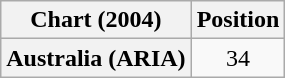<table class="wikitable plainrowheaders" style="text-align:center">
<tr>
<th scope="col">Chart (2004)</th>
<th scope="col">Position</th>
</tr>
<tr>
<th scope="row">Australia (ARIA)</th>
<td>34</td>
</tr>
</table>
